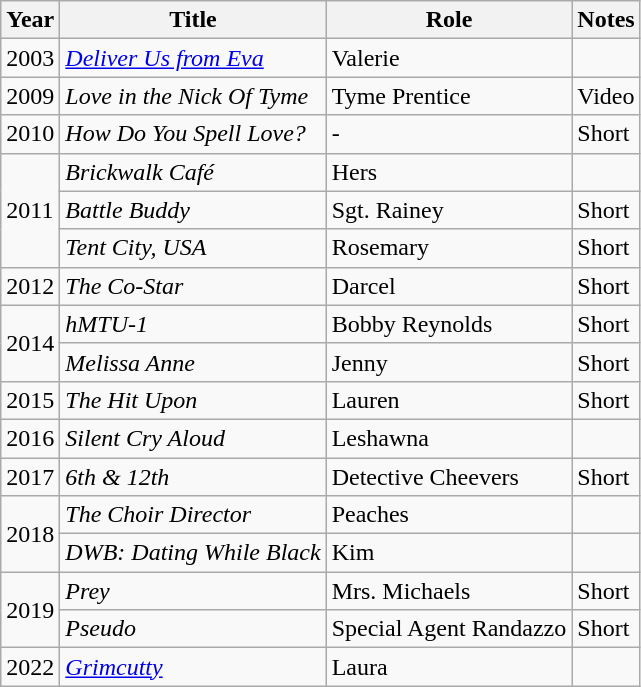<table class="wikitable plainrowheaders sortable" style="margin-right: 0;">
<tr>
<th>Year</th>
<th>Title</th>
<th>Role</th>
<th>Notes</th>
</tr>
<tr>
<td>2003</td>
<td><em><a href='#'>Deliver Us from Eva</a></em></td>
<td>Valerie</td>
<td></td>
</tr>
<tr>
<td>2009</td>
<td><em>Love in the Nick Of Tyme</em></td>
<td>Tyme Prentice</td>
<td>Video</td>
</tr>
<tr>
<td>2010</td>
<td><em>How Do You Spell Love?</em></td>
<td>-</td>
<td>Short</td>
</tr>
<tr>
<td rowspan=3>2011</td>
<td><em>Brickwalk Café</em></td>
<td>Hers</td>
<td></td>
</tr>
<tr>
<td><em>Battle Buddy</em></td>
<td>Sgt. Rainey</td>
<td>Short</td>
</tr>
<tr>
<td><em>Tent City, USA</em></td>
<td>Rosemary</td>
<td>Short</td>
</tr>
<tr>
<td>2012</td>
<td><em>The Co-Star</em></td>
<td>Darcel</td>
<td>Short</td>
</tr>
<tr>
<td rowspan=2>2014</td>
<td><em>hMTU-1</em></td>
<td>Bobby Reynolds</td>
<td>Short</td>
</tr>
<tr>
<td><em>Melissa Anne</em></td>
<td>Jenny</td>
<td>Short</td>
</tr>
<tr>
<td>2015</td>
<td><em>The Hit Upon</em></td>
<td>Lauren</td>
<td>Short</td>
</tr>
<tr>
<td>2016</td>
<td><em>Silent Cry Aloud</em></td>
<td>Leshawna</td>
<td></td>
</tr>
<tr>
<td>2017</td>
<td><em>6th & 12th</em></td>
<td>Detective Cheevers</td>
<td>Short</td>
</tr>
<tr>
<td rowspan=2>2018</td>
<td><em>The Choir Director</em></td>
<td>Peaches</td>
<td></td>
</tr>
<tr>
<td><em>DWB: Dating While Black</em></td>
<td>Kim</td>
<td></td>
</tr>
<tr>
<td rowspan=2>2019</td>
<td><em>Prey</em></td>
<td>Mrs. Michaels</td>
<td>Short</td>
</tr>
<tr>
<td><em>Pseudo</em></td>
<td>Special Agent Randazzo</td>
<td>Short</td>
</tr>
<tr>
<td>2022</td>
<td><em><a href='#'>Grimcutty</a></em></td>
<td>Laura</td>
<td></td>
</tr>
</table>
